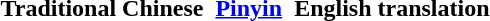<table cellpadding="3">
<tr>
<th>Traditional Chinese</th>
<th><a href='#'>Pinyin</a></th>
<th>English translation</th>
</tr>
<tr style="vertical-align:top">
<td></td>
<td></td>
<td><br></td>
</tr>
</table>
